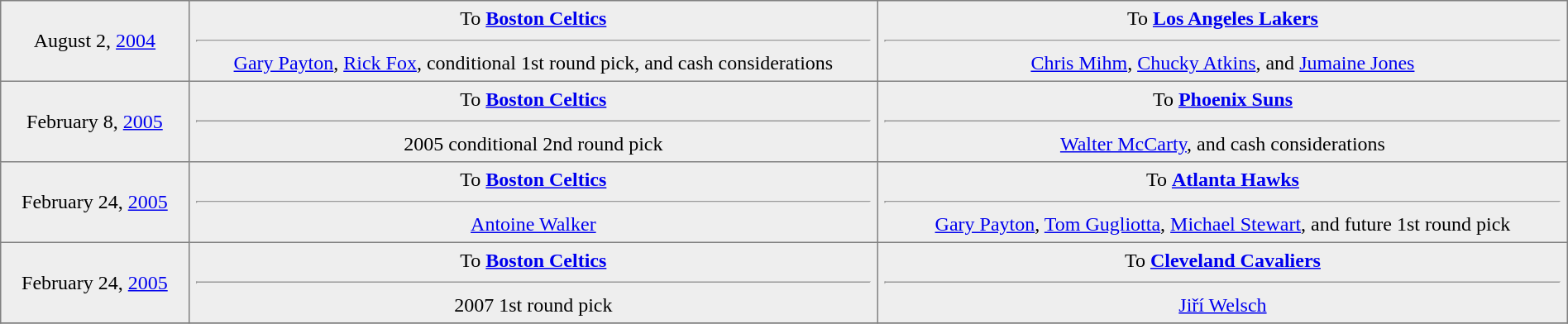<table border=1 style="border-collapse:collapse; text-align: center; width: 100%"  cellpadding="5" bgcolor="eeeeee">
<tr>
<td style="width:12%">August 2, <a href='#'>2004</a><br></td>
<td style="width:44%" valign="top">To <strong><a href='#'>Boston Celtics</a></strong><hr><a href='#'>Gary Payton</a>, <a href='#'>Rick Fox</a>, conditional 1st round pick, and cash considerations</td>
<td style="width:44%" valign="top">To <strong><a href='#'>Los Angeles Lakers</a></strong><hr><a href='#'>Chris Mihm</a>, <a href='#'>Chucky Atkins</a>, and <a href='#'>Jumaine Jones</a></td>
</tr>
<tr>
<td style="width:12%">February 8, <a href='#'>2005</a><br></td>
<td style="width:44%" valign="top">To <strong><a href='#'>Boston Celtics</a></strong><hr>2005 conditional 2nd round pick</td>
<td style="width:44%" valign="top">To <strong><a href='#'>Phoenix Suns</a></strong><hr><a href='#'>Walter McCarty</a>, and cash considerations</td>
</tr>
<tr>
<td style="width:12%">February 24, <a href='#'>2005</a><br></td>
<td style="width:44%" valign="top">To <strong><a href='#'>Boston Celtics</a></strong><hr><a href='#'>Antoine Walker</a></td>
<td style="width:44%" valign="top">To <strong><a href='#'>Atlanta Hawks</a></strong><hr><a href='#'>Gary Payton</a>, <a href='#'>Tom Gugliotta</a>, <a href='#'>Michael Stewart</a>, and future 1st round pick</td>
</tr>
<tr>
<td style="width:12%">February 24, <a href='#'>2005</a><br></td>
<td style="width:44%" valign="top">To <strong><a href='#'>Boston Celtics</a></strong><hr>2007 1st round pick</td>
<td style="width:44%" valign="top">To <strong><a href='#'>Cleveland Cavaliers</a></strong><hr><a href='#'>Jiří Welsch</a></td>
</tr>
<tr>
</tr>
</table>
